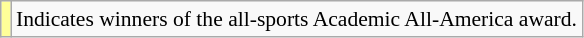<table class="wikitable" style="font-size:90%;">
<tr>
<td style="background-color:#FFFF99"></td>
<td>Indicates winners of the all-sports Academic All-America award.</td>
</tr>
</table>
